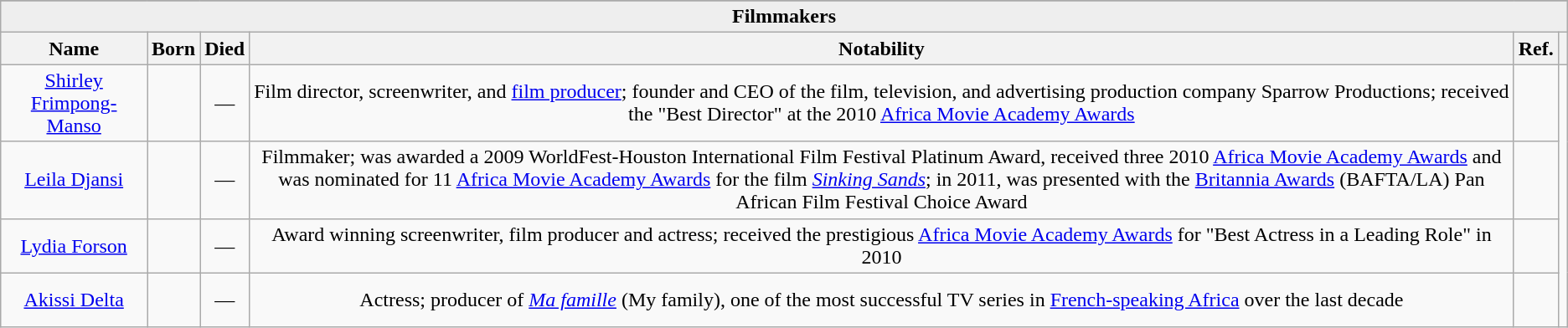<table class="wikitable sortable" style="text-align: centre;">
<tr ">
</tr>
<tr bgcolor=#EEEEEE>
<td align=center colspan=6><strong>Filmmakers</strong></td>
</tr>
<tr>
<th class="unsortable">Name</th>
<th class="unsortable">Born</th>
<th class="unsortable">Died</th>
<th class="unsortable">Notability</th>
<th class="unsortable">Ref.</th>
<th class="unsortable"></th>
</tr>
<tr>
<td align=center><a href='#'>Shirley Frimpong-Manso</a></td>
<td align=center> </td>
<td align=center>—</td>
<td align=center>Film director, screenwriter, and <a href='#'>film producer</a>; founder and CEO of the film, television, and advertising production company Sparrow Productions; received the "Best Director" at the 2010 <a href='#'>Africa Movie Academy Awards</a></td>
<td align=center><br></td>
<td align=center rowspan="4"><br></td>
</tr>
<tr>
<td align=center><a href='#'>Leila Djansi</a></td>
<td align=center></td>
<td align=center>—</td>
<td align=center>Filmmaker; was awarded a 2009 WorldFest-Houston International Film Festival Platinum Award, received three 2010 <a href='#'>Africa Movie Academy Awards</a> and was nominated for 11 <a href='#'>Africa Movie Academy Awards</a> for the film <em><a href='#'>Sinking Sands</a></em>; in 2011, was presented with the <a href='#'>Britannia Awards</a> (BAFTA/LA) Pan African Film Festival Choice Award</td>
<td align=center></td>
</tr>
<tr>
<td align=center><a href='#'>Lydia Forson</a></td>
<td align=center> </td>
<td align=center>—</td>
<td align=center>Award winning screenwriter, film producer and actress; received the prestigious <a href='#'>Africa Movie Academy Awards</a> for "Best Actress in a Leading Role" in 2010</td>
<td align=center></td>
</tr>
<tr>
<td align=center><a href='#'>Akissi Delta</a></td>
<td align=center></td>
<td align=center>—</td>
<td align=center>Actress; producer of <em><a href='#'>Ma famille</a></em> (My family), one of the most successful TV series in <a href='#'>French-speaking Africa</a> over the last decade</td>
<td align=center><br><br></td>
</tr>
</table>
